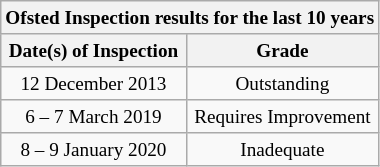<table class="wikitable" style="text-align:center; font-size:80%; line-height:16px">
<tr>
<th colspan="2">Ofsted Inspection results for the last 10 years</th>
</tr>
<tr>
<th>Date(s) of Inspection</th>
<th>Grade</th>
</tr>
<tr>
<td>12 December 2013</td>
<td>Outstanding</td>
</tr>
<tr>
<td>6 – 7 March 2019</td>
<td>Requires Improvement</td>
</tr>
<tr>
<td>8 – 9 January 2020</td>
<td>Inadequate</td>
</tr>
</table>
